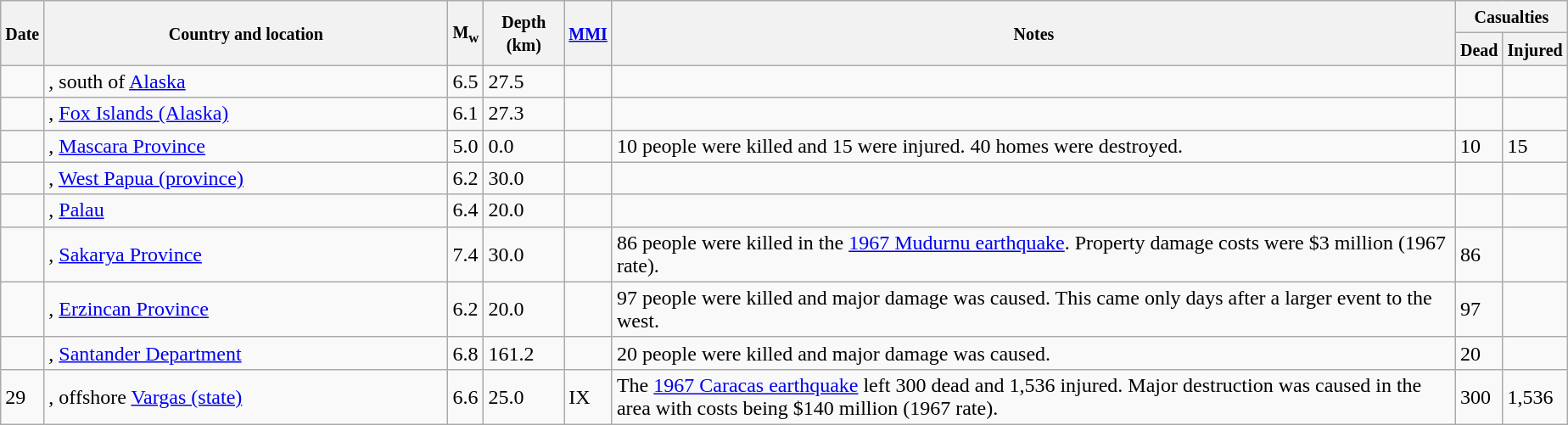<table class="wikitable sortable sort-under" style="border:1px black; margin-left:1em;">
<tr>
<th rowspan="2"><small>Date</small></th>
<th rowspan="2" style="width: 310px"><small>Country and location</small></th>
<th rowspan="2"><small>M<sub>w</sub></small></th>
<th rowspan="2"><small>Depth (km)</small></th>
<th rowspan="2"><small><a href='#'>MMI</a></small></th>
<th rowspan="2" class="unsortable"><small>Notes</small></th>
<th colspan="2"><small>Casualties</small></th>
</tr>
<tr>
<th><small>Dead</small></th>
<th><small>Injured</small></th>
</tr>
<tr>
<td></td>
<td>, south of <a href='#'>Alaska</a></td>
<td>6.5</td>
<td>27.5</td>
<td></td>
<td></td>
<td></td>
<td></td>
</tr>
<tr>
<td></td>
<td>, <a href='#'>Fox Islands (Alaska)</a></td>
<td>6.1</td>
<td>27.3</td>
<td></td>
<td></td>
<td></td>
<td></td>
</tr>
<tr>
<td></td>
<td>, <a href='#'>Mascara Province</a></td>
<td>5.0</td>
<td>0.0</td>
<td></td>
<td>10 people were killed and 15 were injured. 40 homes were destroyed.</td>
<td>10</td>
<td>15</td>
</tr>
<tr>
<td></td>
<td>, <a href='#'>West Papua (province)</a></td>
<td>6.2</td>
<td>30.0</td>
<td></td>
<td></td>
<td></td>
<td></td>
</tr>
<tr>
<td></td>
<td>, <a href='#'>Palau</a></td>
<td>6.4</td>
<td>20.0</td>
<td></td>
<td></td>
<td></td>
<td></td>
</tr>
<tr>
<td></td>
<td>, <a href='#'>Sakarya Province</a></td>
<td>7.4</td>
<td>30.0</td>
<td></td>
<td>86 people were killed in the <a href='#'>1967 Mudurnu earthquake</a>. Property damage costs were $3 million (1967 rate).</td>
<td>86</td>
<td></td>
</tr>
<tr>
<td></td>
<td>, <a href='#'>Erzincan Province</a></td>
<td>6.2</td>
<td>20.0</td>
<td></td>
<td>97 people were killed and major damage was caused. This came only days after a larger event to the west.</td>
<td>97</td>
<td></td>
</tr>
<tr>
<td></td>
<td>, <a href='#'>Santander Department</a></td>
<td>6.8</td>
<td>161.2</td>
<td></td>
<td>20 people were killed and major damage was caused.</td>
<td>20</td>
<td></td>
</tr>
<tr>
<td>29</td>
<td>, offshore <a href='#'>Vargas (state)</a></td>
<td>6.6</td>
<td>25.0</td>
<td>IX</td>
<td>The <a href='#'>1967 Caracas earthquake</a> left 300 dead and 1,536 injured. Major destruction was caused in the area with costs being $140 million (1967 rate).</td>
<td>300</td>
<td>1,536</td>
</tr>
</table>
